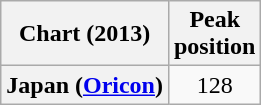<table class="wikitable sortable plainrowheaders" style="text-align:center">
<tr>
<th scope="col">Chart (2013)</th>
<th scope="col">Peak<br>position</th>
</tr>
<tr>
<th scope="row">Japan (<a href='#'>Oricon</a>)</th>
<td>128</td>
</tr>
</table>
